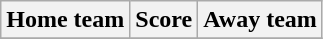<table class="wikitable" style="text-align: center">
<tr>
<th>Home team</th>
<th>Score</th>
<th>Away team</th>
</tr>
<tr>
</tr>
</table>
